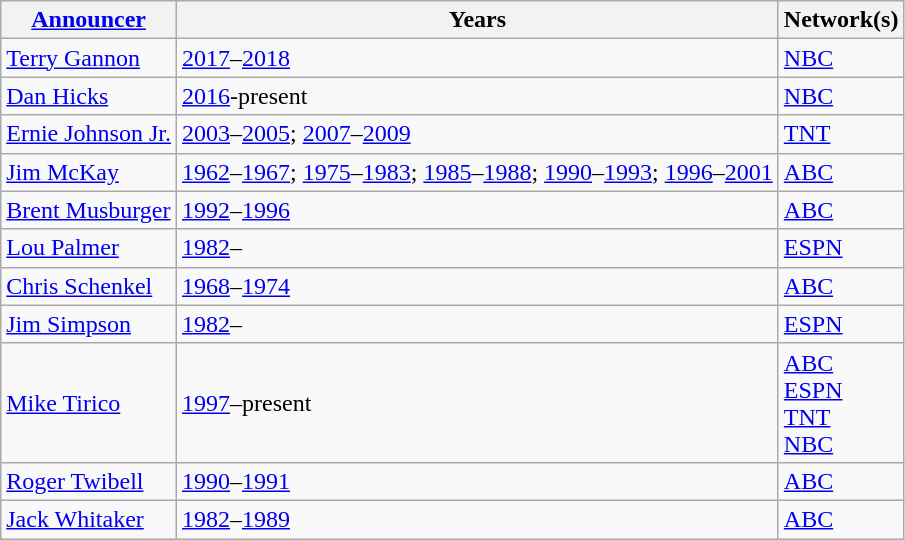<table class="wikitable">
<tr>
<th><a href='#'>Announcer</a></th>
<th>Years</th>
<th>Network(s)</th>
</tr>
<tr>
<td><a href='#'>Terry Gannon</a></td>
<td><a href='#'>2017</a>–<a href='#'>2018</a></td>
<td><a href='#'>NBC</a></td>
</tr>
<tr>
<td><a href='#'>Dan Hicks</a></td>
<td><a href='#'>2016</a>-present</td>
<td><a href='#'>NBC</a></td>
</tr>
<tr>
<td><a href='#'>Ernie Johnson Jr.</a></td>
<td><a href='#'>2003</a>–<a href='#'>2005</a>; <a href='#'>2007</a>–<a href='#'>2009</a></td>
<td><a href='#'>TNT</a></td>
</tr>
<tr>
<td><a href='#'>Jim McKay</a></td>
<td><a href='#'>1962</a>–<a href='#'>1967</a>; <a href='#'>1975</a>–<a href='#'>1983</a>; <a href='#'>1985</a>–<a href='#'>1988</a>; <a href='#'>1990</a>–<a href='#'>1993</a>; <a href='#'>1996</a>–<a href='#'>2001</a></td>
<td><a href='#'>ABC</a></td>
</tr>
<tr>
<td><a href='#'>Brent Musburger</a></td>
<td><a href='#'>1992</a>–<a href='#'>1996</a></td>
<td><a href='#'>ABC</a></td>
</tr>
<tr>
<td><a href='#'>Lou Palmer</a></td>
<td><a href='#'>1982</a>–</td>
<td><a href='#'>ESPN</a></td>
</tr>
<tr>
<td><a href='#'>Chris Schenkel</a></td>
<td><a href='#'>1968</a>–<a href='#'>1974</a></td>
<td><a href='#'>ABC</a></td>
</tr>
<tr>
<td><a href='#'>Jim Simpson</a></td>
<td><a href='#'>1982</a>–</td>
<td><a href='#'>ESPN</a></td>
</tr>
<tr>
<td><a href='#'>Mike Tirico</a></td>
<td><a href='#'>1997</a>–present</td>
<td><a href='#'>ABC</a><br><a href='#'>ESPN</a><br><a href='#'>TNT</a><br><a href='#'>NBC</a></td>
</tr>
<tr>
<td><a href='#'>Roger Twibell</a></td>
<td><a href='#'>1990</a>–<a href='#'>1991</a></td>
<td><a href='#'>ABC</a></td>
</tr>
<tr>
<td><a href='#'>Jack Whitaker</a></td>
<td><a href='#'>1982</a>–<a href='#'>1989</a></td>
<td><a href='#'>ABC</a></td>
</tr>
</table>
